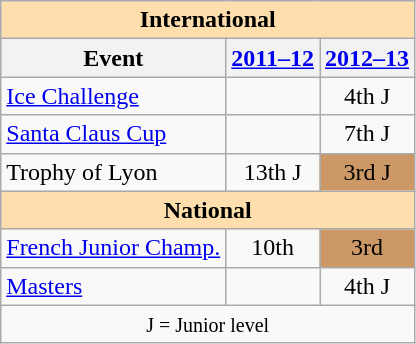<table class="wikitable" style="text-align:center">
<tr>
<th style="background-color: #ffdead; " colspan=3 align=center>International</th>
</tr>
<tr>
<th>Event</th>
<th><a href='#'>2011–12</a></th>
<th><a href='#'>2012–13</a></th>
</tr>
<tr>
<td align=left><a href='#'>Ice Challenge</a></td>
<td></td>
<td>4th J</td>
</tr>
<tr>
<td align=left><a href='#'>Santa Claus Cup</a></td>
<td></td>
<td>7th J</td>
</tr>
<tr>
<td align=left>Trophy of Lyon</td>
<td>13th J</td>
<td bgcolor=cc9966>3rd J</td>
</tr>
<tr>
<th style="background-color: #ffdead; " colspan=3 align=center>National</th>
</tr>
<tr>
<td align=left><a href='#'>French Junior Champ.</a></td>
<td>10th</td>
<td bgcolor=cc9966>3rd</td>
</tr>
<tr>
<td align=left><a href='#'>Masters</a></td>
<td></td>
<td>4th J</td>
</tr>
<tr>
<td colspan=3 align=center><small> J = Junior level </small></td>
</tr>
</table>
